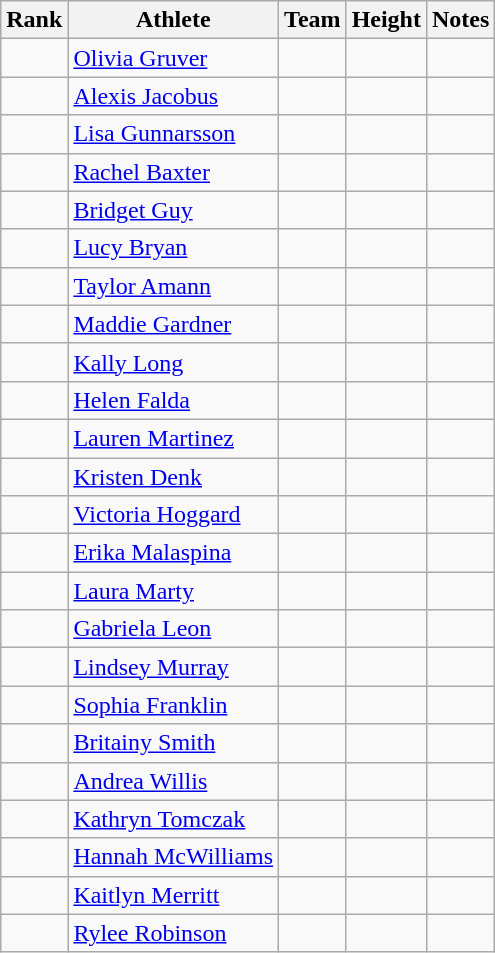<table class="wikitable sortable" style="text-align:center">
<tr>
<th>Rank</th>
<th>Athlete</th>
<th>Team</th>
<th>Height</th>
<th>Notes</th>
</tr>
<tr>
<td></td>
<td align=left><a href='#'>Olivia Gruver</a></td>
<td></td>
<td><strong></strong></td>
<td></td>
</tr>
<tr>
<td></td>
<td align=left><a href='#'>Alexis Jacobus</a></td>
<td></td>
<td><strong></strong></td>
<td></td>
</tr>
<tr>
<td></td>
<td align=left> <a href='#'>Lisa Gunnarsson</a></td>
<td></td>
<td><strong></strong></td>
<td></td>
</tr>
<tr>
<td></td>
<td align=left><a href='#'>Rachel Baxter</a></td>
<td></td>
<td><strong></strong></td>
<td></td>
</tr>
<tr>
<td></td>
<td align=left><a href='#'>Bridget Guy</a></td>
<td></td>
<td><strong></strong></td>
<td></td>
</tr>
<tr>
<td></td>
<td align=left> <a href='#'>Lucy Bryan</a></td>
<td></td>
<td><strong></strong></td>
<td></td>
</tr>
<tr>
<td></td>
<td align=left><a href='#'>Taylor Amann</a></td>
<td></td>
<td><strong></strong></td>
<td></td>
</tr>
<tr>
<td></td>
<td align=left><a href='#'>Maddie Gardner</a></td>
<td></td>
<td><strong></strong></td>
<td></td>
</tr>
<tr>
<td></td>
<td align=left><a href='#'>Kally Long</a></td>
<td></td>
<td><strong></strong></td>
<td></td>
</tr>
<tr>
<td></td>
<td align=left> <a href='#'>Helen Falda</a></td>
<td></td>
<td><strong></strong></td>
<td></td>
</tr>
<tr>
<td></td>
<td align=left><a href='#'>Lauren Martinez</a></td>
<td></td>
<td><strong></strong></td>
<td></td>
</tr>
<tr>
<td></td>
<td align=left><a href='#'>Kristen Denk</a></td>
<td></td>
<td><strong></strong></td>
<td></td>
</tr>
<tr>
<td></td>
<td align=left><a href='#'>Victoria Hoggard</a></td>
<td></td>
<td><strong></strong></td>
<td></td>
</tr>
<tr>
<td></td>
<td align=left><a href='#'>Erika Malaspina</a></td>
<td></td>
<td><strong></strong></td>
<td></td>
</tr>
<tr>
<td></td>
<td align=left><a href='#'>Laura Marty</a></td>
<td></td>
<td><strong></strong></td>
<td></td>
</tr>
<tr>
<td></td>
<td align=left><a href='#'>Gabriela Leon</a></td>
<td></td>
<td><strong></strong></td>
<td></td>
</tr>
<tr>
<td></td>
<td align=left><a href='#'>Lindsey Murray</a></td>
<td></td>
<td><strong></strong></td>
<td></td>
</tr>
<tr>
<td></td>
<td align=left><a href='#'>Sophia Franklin</a></td>
<td></td>
<td><strong></strong></td>
<td></td>
</tr>
<tr>
<td></td>
<td align=left><a href='#'>Britainy Smith</a></td>
<td></td>
<td><strong></strong></td>
<td></td>
</tr>
<tr>
<td></td>
<td align=left><a href='#'>Andrea Willis</a></td>
<td></td>
<td><strong></strong></td>
<td></td>
</tr>
<tr>
<td></td>
<td align=left><a href='#'>Kathryn Tomczak</a></td>
<td></td>
<td><strong></strong></td>
<td></td>
</tr>
<tr>
<td></td>
<td align=left><a href='#'>Hannah McWilliams</a></td>
<td></td>
<td><strong></strong></td>
<td></td>
</tr>
<tr>
<td></td>
<td align=left><a href='#'>Kaitlyn Merritt</a></td>
<td></td>
<td><strong></strong></td>
<td></td>
</tr>
<tr>
<td></td>
<td align=left><a href='#'>Rylee Robinson</a></td>
<td></td>
<td><strong></strong></td>
<td></td>
</tr>
</table>
